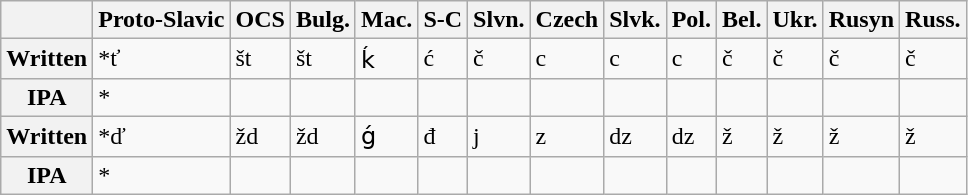<table class="wikitable">
<tr>
<th></th>
<th>Proto-Slavic</th>
<th>OCS</th>
<th>Bulg.</th>
<th>Mac.</th>
<th>S-C</th>
<th>Slvn.</th>
<th>Czech</th>
<th>Slvk.</th>
<th>Pol.</th>
<th>Bel.</th>
<th>Ukr.</th>
<th>Rusyn</th>
<th>Russ.</th>
</tr>
<tr>
<th>Written</th>
<td>*ť</td>
<td>št</td>
<td>št</td>
<td>ḱ</td>
<td>ć</td>
<td>č</td>
<td>c</td>
<td>c</td>
<td>c</td>
<td>č</td>
<td>č</td>
<td>č</td>
<td>č</td>
</tr>
<tr>
<th>IPA</th>
<td>*</td>
<td></td>
<td></td>
<td></td>
<td></td>
<td></td>
<td></td>
<td></td>
<td></td>
<td></td>
<td></td>
<td></td>
<td></td>
</tr>
<tr>
<th>Written</th>
<td>*ď</td>
<td>žd</td>
<td>žd</td>
<td>ǵ</td>
<td>đ</td>
<td>j</td>
<td>z</td>
<td>dz</td>
<td>dz</td>
<td>ž</td>
<td>ž</td>
<td>ž</td>
<td>ž</td>
</tr>
<tr>
<th>IPA</th>
<td>*</td>
<td></td>
<td></td>
<td></td>
<td></td>
<td></td>
<td></td>
<td></td>
<td></td>
<td></td>
<td></td>
<td></td>
<td></td>
</tr>
</table>
